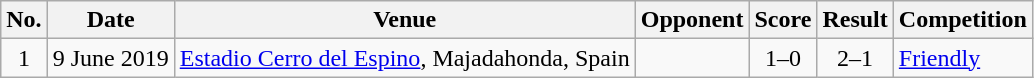<table class="wikitable sortable">
<tr>
<th scope="col">No.</th>
<th scope="col">Date</th>
<th scope="col">Venue</th>
<th scope="col">Opponent</th>
<th scope="col">Score</th>
<th scope="col">Result</th>
<th scope="col">Competition</th>
</tr>
<tr>
<td style="text-align:center">1</td>
<td>9 June 2019</td>
<td><a href='#'>Estadio Cerro del Espino</a>, Majadahonda, Spain</td>
<td></td>
<td style="text-align:center">1–0</td>
<td style="text-align:center">2–1</td>
<td><a href='#'>Friendly</a></td>
</tr>
</table>
